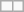<table class="wikitable" align="right">
<tr>
<td></td>
<td></td>
</tr>
</table>
